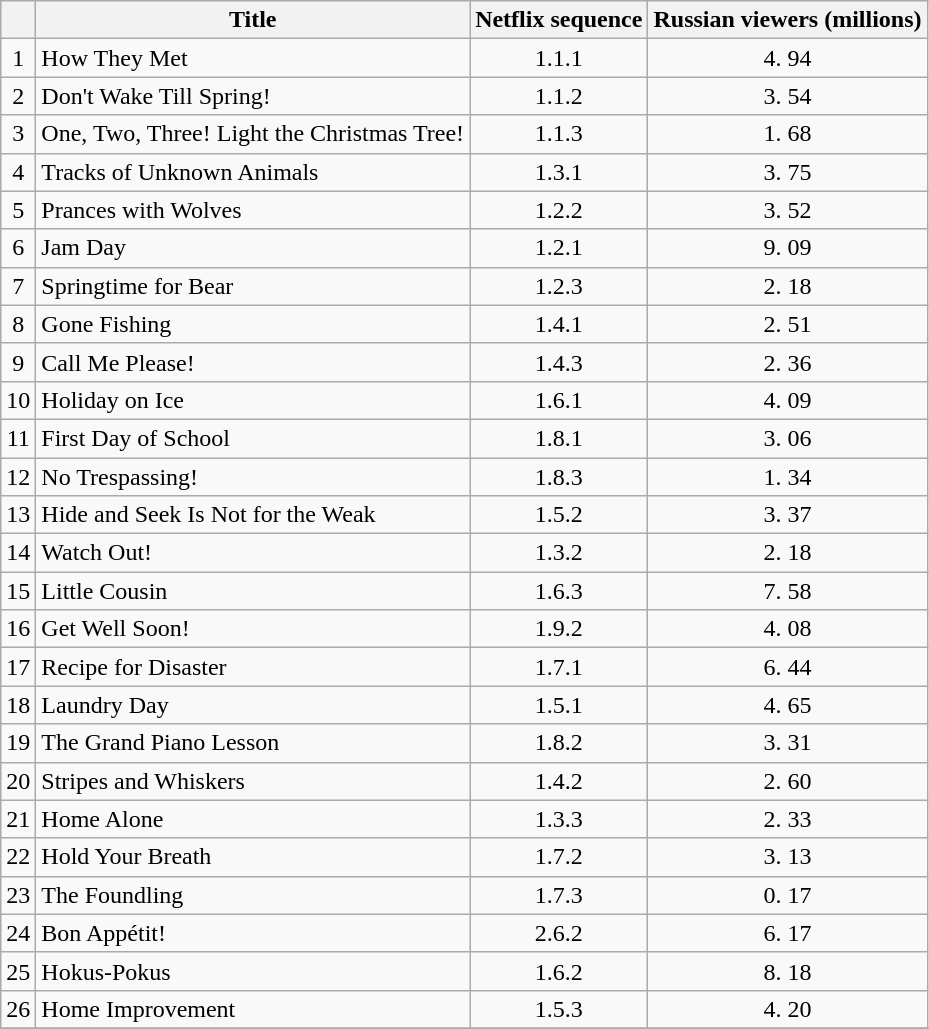<table class="wikitable sortable mw-collapsible" style="text-align: center">
<tr>
<th></th>
<th>Title</th>
<th>Netflix sequence</th>
<th>Russian viewers (millions)</th>
</tr>
<tr>
<td>1</td>
<td align="left">How They Met</td>
<td>1.1.1</td>
<td>4. 94</td>
</tr>
<tr Title>
<td>2</td>
<td align="left">Don't Wake Till Spring!</td>
<td>1.1.2</td>
<td>3. 54</td>
</tr>
<tr>
<td>3</td>
<td align="left">One, Two, Three! Light the Christmas Tree!</td>
<td>1.1.3</td>
<td>1. 68</td>
</tr>
<tr>
<td>4</td>
<td align="left">Tracks of Unknown Animals</td>
<td>1.3.1</td>
<td>3. 75</td>
</tr>
<tr>
<td>5</td>
<td align="left">Prances with Wolves</td>
<td>1.2.2</td>
<td>3. 52</td>
</tr>
<tr>
<td>6</td>
<td align="left">Jam Day</td>
<td>1.2.1</td>
<td>9. 09</td>
</tr>
<tr>
<td>7</td>
<td align="left">Springtime for Bear</td>
<td>1.2.3</td>
<td>2. 18</td>
</tr>
<tr>
<td>8</td>
<td align="left">Gone Fishing</td>
<td>1.4.1</td>
<td>2. 51</td>
</tr>
<tr>
<td>9</td>
<td align="left">Call Me Please!</td>
<td>1.4.3</td>
<td>2. 36</td>
</tr>
<tr>
<td>10</td>
<td align="left">Holiday on Ice</td>
<td>1.6.1</td>
<td>4. 09</td>
</tr>
<tr>
<td>11</td>
<td align="left">First Day of School</td>
<td>1.8.1</td>
<td>3. 06</td>
</tr>
<tr>
<td>12</td>
<td align="left">No Trespassing!</td>
<td>1.8.3</td>
<td>1. 34</td>
</tr>
<tr>
<td>13</td>
<td align="left">Hide and Seek Is Not for the Weak</td>
<td>1.5.2</td>
<td>3. 37</td>
</tr>
<tr>
<td>14</td>
<td align="left">Watch Out!</td>
<td>1.3.2</td>
<td>2. 18</td>
</tr>
<tr>
<td>15</td>
<td align="left">Little Cousin</td>
<td>1.6.3</td>
<td>7. 58</td>
</tr>
<tr>
<td>16</td>
<td align="left">Get Well Soon!</td>
<td>1.9.2</td>
<td>4. 08</td>
</tr>
<tr>
<td>17</td>
<td align="left">Recipe for Disaster</td>
<td>1.7.1</td>
<td>6. 44</td>
</tr>
<tr>
<td>18</td>
<td align="left">Laundry Day</td>
<td>1.5.1</td>
<td>4. 65</td>
</tr>
<tr>
<td>19</td>
<td align="left">The Grand Piano Lesson</td>
<td>1.8.2</td>
<td>3. 31</td>
</tr>
<tr>
<td>20</td>
<td align="left">Stripes and Whiskers</td>
<td>1.4.2</td>
<td>2. 60</td>
</tr>
<tr>
<td>21</td>
<td align="left">Home Alone</td>
<td>1.3.3</td>
<td>2. 33</td>
</tr>
<tr>
<td>22</td>
<td align="left">Hold Your Breath</td>
<td>1.7.2</td>
<td>3. 13</td>
</tr>
<tr>
<td>23</td>
<td align="left">The Foundling</td>
<td>1.7.3</td>
<td>0. 17</td>
</tr>
<tr>
<td>24</td>
<td align="left">Bon Appétit!</td>
<td>2.6.2</td>
<td>6. 17</td>
</tr>
<tr>
<td>25</td>
<td align="left">Hokus-Pokus</td>
<td>1.6.2</td>
<td>8. 18</td>
</tr>
<tr>
<td>26</td>
<td align="left">Home Improvement</td>
<td>1.5.3</td>
<td>4. 20</td>
</tr>
<tr>
</tr>
</table>
